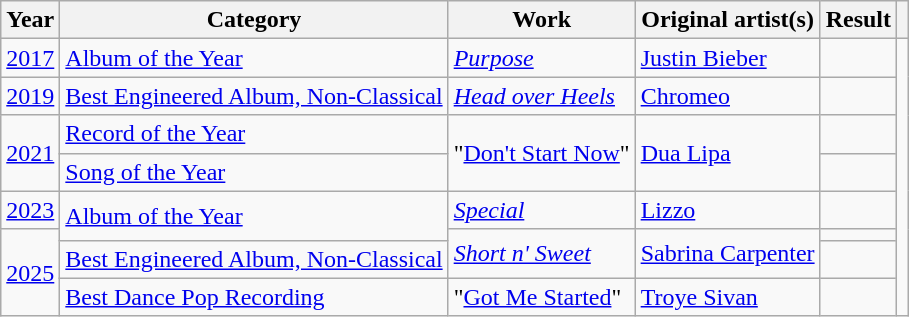<table class="wikitable plainrowheaders unsortable">
<tr>
<th>Year</th>
<th>Category</th>
<th>Work</th>
<th>Original artist(s)</th>
<th>Result</th>
<th></th>
</tr>
<tr>
<td align="center"><a href='#'>2017</a></td>
<td><a href='#'>Album of the Year</a></td>
<td><em><a href='#'>Purpose</a></em></td>
<td><a href='#'>Justin Bieber</a></td>
<td></td>
<td align="center" rowspan="8"></td>
</tr>
<tr>
<td align="center"><a href='#'>2019</a></td>
<td><a href='#'>Best Engineered Album, Non-Classical</a></td>
<td><em><a href='#'>Head over Heels</a></em></td>
<td><a href='#'>Chromeo</a></td>
<td></td>
</tr>
<tr>
<td align="center" rowspan="2"><a href='#'>2021</a></td>
<td><a href='#'>Record of the Year</a></td>
<td rowspan="2">"<a href='#'>Don't Start Now</a>"</td>
<td rowspan="2"><a href='#'>Dua Lipa</a></td>
<td></td>
</tr>
<tr>
<td><a href='#'>Song of the Year</a></td>
<td></td>
</tr>
<tr>
<td align="center"><a href='#'>2023</a></td>
<td rowspan="2"><a href='#'>Album of the Year</a></td>
<td><em><a href='#'>Special</a></em></td>
<td><a href='#'>Lizzo</a></td>
<td></td>
</tr>
<tr>
<td align="center" rowspan="3"><a href='#'>2025</a></td>
<td rowspan="2"><em><a href='#'>Short n' Sweet</a></em></td>
<td rowspan="2"><a href='#'>Sabrina Carpenter</a></td>
<td></td>
</tr>
<tr>
<td><a href='#'>Best Engineered Album, Non-Classical</a></td>
<td></td>
</tr>
<tr>
<td><a href='#'>Best Dance Pop Recording</a></td>
<td>"<a href='#'>Got Me Started</a>"</td>
<td><a href='#'>Troye Sivan</a></td>
<td></td>
</tr>
</table>
